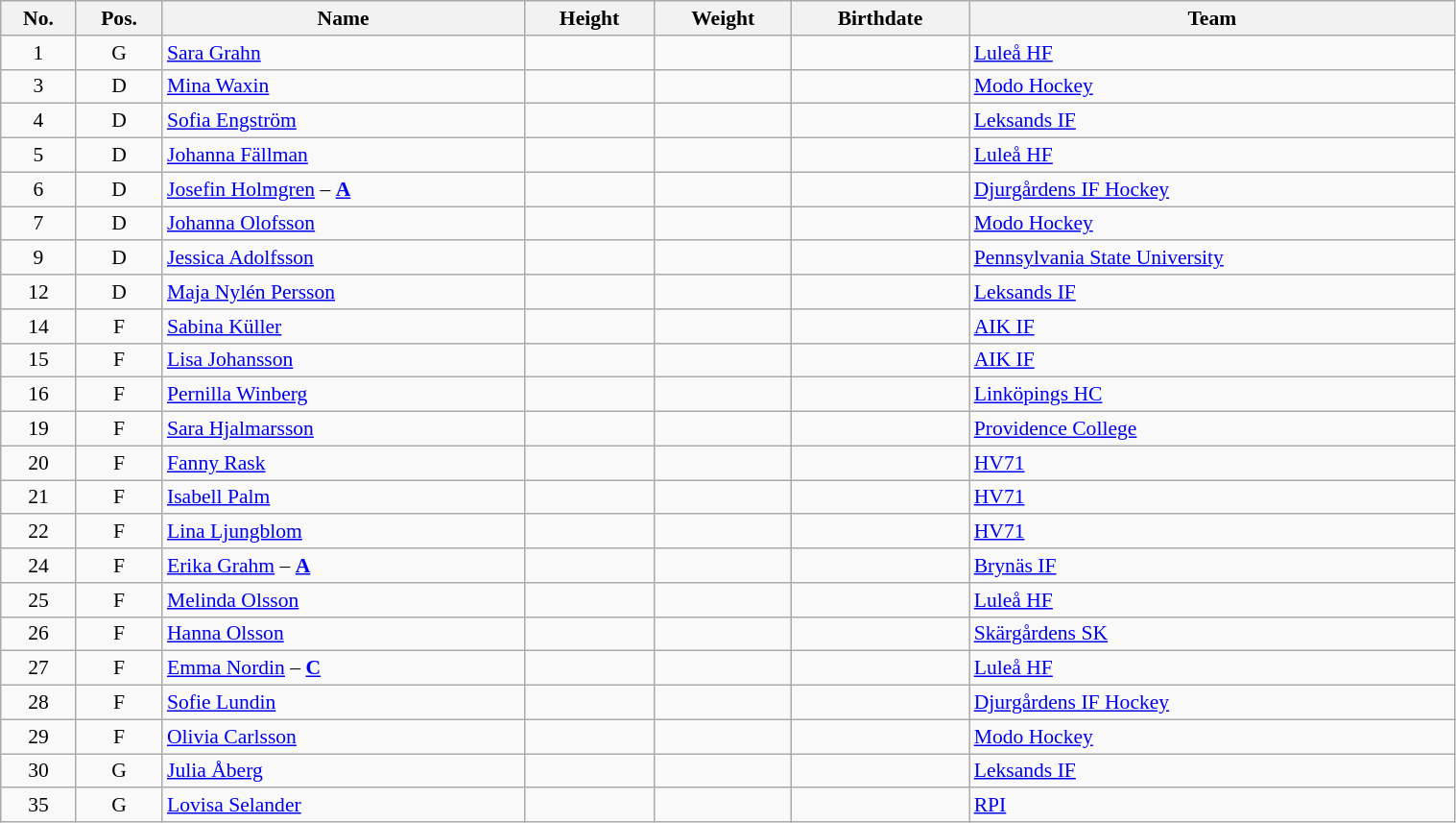<table width="80%" class="wikitable sortable" style="font-size: 90%; text-align: center;">
<tr>
<th>No.</th>
<th>Pos.</th>
<th>Name</th>
<th>Height</th>
<th>Weight</th>
<th>Birthdate</th>
<th>Team</th>
</tr>
<tr>
<td>1</td>
<td>G</td>
<td align=left><a href='#'>Sara Grahn</a></td>
<td></td>
<td></td>
<td></td>
<td style="text-align:left;"> <a href='#'>Luleå HF</a></td>
</tr>
<tr>
<td>3</td>
<td>D</td>
<td align=left><a href='#'>Mina Waxin</a></td>
<td></td>
<td></td>
<td></td>
<td style="text-align:left;"> <a href='#'>Modo Hockey</a></td>
</tr>
<tr>
<td>4</td>
<td>D</td>
<td align=left><a href='#'>Sofia Engström</a></td>
<td></td>
<td></td>
<td></td>
<td style="text-align:left;"> <a href='#'>Leksands IF</a></td>
</tr>
<tr>
<td>5</td>
<td>D</td>
<td align=left><a href='#'>Johanna Fällman</a></td>
<td></td>
<td></td>
<td></td>
<td style="text-align:left;"> <a href='#'>Luleå HF</a></td>
</tr>
<tr>
<td>6</td>
<td>D</td>
<td align=left><a href='#'>Josefin Holmgren</a> – <strong><a href='#'>A</a></strong></td>
<td></td>
<td></td>
<td></td>
<td style="text-align:left;"> <a href='#'>Djurgårdens IF Hockey</a></td>
</tr>
<tr>
<td>7</td>
<td>D</td>
<td align=left><a href='#'>Johanna Olofsson</a></td>
<td></td>
<td></td>
<td></td>
<td style="text-align:left;"> <a href='#'>Modo Hockey</a></td>
</tr>
<tr>
<td>9</td>
<td>D</td>
<td align=left><a href='#'>Jessica Adolfsson</a></td>
<td></td>
<td></td>
<td></td>
<td style="text-align:left;"> <a href='#'>Pennsylvania State University</a></td>
</tr>
<tr>
<td>12</td>
<td>D</td>
<td align=left><a href='#'>Maja Nylén Persson</a></td>
<td></td>
<td></td>
<td></td>
<td style="text-align:left;"> <a href='#'>Leksands IF</a></td>
</tr>
<tr>
<td>14</td>
<td>F</td>
<td align=left><a href='#'>Sabina Küller</a></td>
<td></td>
<td></td>
<td></td>
<td style="text-align:left;"> <a href='#'>AIK IF</a></td>
</tr>
<tr>
<td>15</td>
<td>F</td>
<td align=left><a href='#'>Lisa Johansson</a></td>
<td></td>
<td></td>
<td></td>
<td style="text-align:left;"> <a href='#'>AIK IF</a></td>
</tr>
<tr>
<td>16</td>
<td>F</td>
<td align=left><a href='#'>Pernilla Winberg</a></td>
<td></td>
<td></td>
<td></td>
<td style="text-align:left;"> <a href='#'>Linköpings HC</a></td>
</tr>
<tr>
<td>19</td>
<td>F</td>
<td align=left><a href='#'>Sara Hjalmarsson</a></td>
<td></td>
<td></td>
<td></td>
<td style="text-align:left;"> <a href='#'>Providence College</a></td>
</tr>
<tr>
<td>20</td>
<td>F</td>
<td align=left><a href='#'>Fanny Rask</a></td>
<td></td>
<td></td>
<td></td>
<td style="text-align:left;"> <a href='#'>HV71</a></td>
</tr>
<tr>
<td>21</td>
<td>F</td>
<td align=left><a href='#'>Isabell Palm</a></td>
<td></td>
<td></td>
<td></td>
<td style="text-align:left;"> <a href='#'>HV71</a></td>
</tr>
<tr>
<td>22</td>
<td>F</td>
<td align=left><a href='#'>Lina Ljungblom</a></td>
<td></td>
<td></td>
<td></td>
<td style="text-align:left;"> <a href='#'>HV71</a></td>
</tr>
<tr>
<td>24</td>
<td>F</td>
<td align=left><a href='#'>Erika Grahm</a> – <strong><a href='#'>A</a></strong></td>
<td></td>
<td></td>
<td></td>
<td style="text-align:left;"> <a href='#'>Brynäs IF</a></td>
</tr>
<tr>
<td>25</td>
<td>F</td>
<td align=left><a href='#'>Melinda Olsson</a></td>
<td></td>
<td></td>
<td></td>
<td style="text-align:left;"> <a href='#'>Luleå HF</a></td>
</tr>
<tr>
<td>26</td>
<td>F</td>
<td align=left><a href='#'>Hanna Olsson</a></td>
<td></td>
<td></td>
<td></td>
<td style="text-align:left;"> <a href='#'>Skärgårdens SK</a></td>
</tr>
<tr>
<td>27</td>
<td>F</td>
<td align=left><a href='#'>Emma Nordin</a> –  <strong><a href='#'>C</a></strong></td>
<td></td>
<td></td>
<td></td>
<td style="text-align:left;"> <a href='#'>Luleå HF</a></td>
</tr>
<tr>
<td>28</td>
<td>F</td>
<td align=left><a href='#'>Sofie Lundin</a></td>
<td></td>
<td></td>
<td></td>
<td style="text-align:left;"> <a href='#'>Djurgårdens IF Hockey</a></td>
</tr>
<tr>
<td>29</td>
<td>F</td>
<td align=left><a href='#'>Olivia Carlsson</a></td>
<td></td>
<td></td>
<td></td>
<td style="text-align:left;"> <a href='#'>Modo Hockey</a></td>
</tr>
<tr>
<td>30</td>
<td>G</td>
<td align=left><a href='#'>Julia Åberg</a></td>
<td></td>
<td></td>
<td></td>
<td style="text-align:left;"> <a href='#'>Leksands IF</a></td>
</tr>
<tr>
<td>35</td>
<td>G</td>
<td align=left><a href='#'>Lovisa Selander</a></td>
<td></td>
<td></td>
<td></td>
<td style="text-align:left;"> <a href='#'>RPI</a></td>
</tr>
</table>
